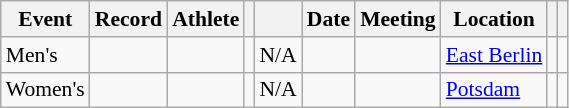<table class="wikitable sortable plainrowheaders" style="font-size:90%;">
<tr>
<th>Event</th>
<th>Record</th>
<th>Athlete</th>
<th></th>
<th></th>
<th>Date</th>
<th>Meeting</th>
<th>Location</th>
<th></th>
<th class="unsortable"></th>
</tr>
<tr>
<td>Men's</td>
<td data-sort-value="2Mtrs000104.80"></td>
<td></td>
<td></td>
<td>N/A</td>
<td></td>
<td></td>
<td><a href='#'>East Berlin</a></td>
<td></td>
<td></td>
</tr>
<tr>
<td>Women's</td>
<td data-sort-value="2Mtrs000080.00"></td>
<td></td>
<td></td>
<td>N/A</td>
<td></td>
<td></td>
<td><a href='#'>Potsdam</a></td>
<td></td>
<td></td>
</tr>
</table>
